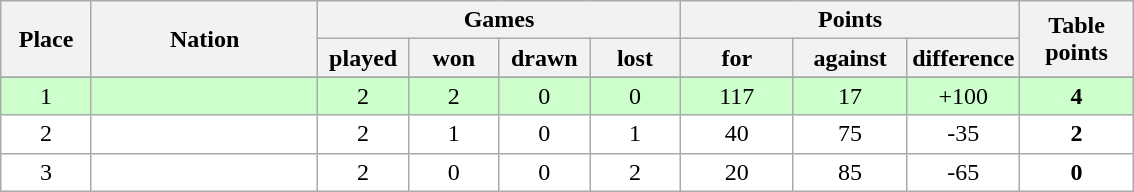<table class="wikitable">
<tr>
<th rowspan=2 width="8%">Place</th>
<th rowspan=2 width="20%">Nation</th>
<th colspan=4 width="32%">Games</th>
<th colspan=3 width="30%">Points</th>
<th rowspan=2 width="10%">Table<br>points</th>
</tr>
<tr>
<th width="8%">played</th>
<th width="8%">won</th>
<th width="8%">drawn</th>
<th width="8%">lost</th>
<th width="10%">for</th>
<th width="10%">against</th>
<th width="10%">difference</th>
</tr>
<tr>
</tr>
<tr bgcolor=#ccffcc align=center>
<td>1</td>
<td align=left></td>
<td>2</td>
<td>2</td>
<td>0</td>
<td>0</td>
<td>117</td>
<td>17</td>
<td>+100</td>
<td><strong>4</strong></td>
</tr>
<tr bgcolor=#ffffff align=center>
<td>2</td>
<td align=left></td>
<td>2</td>
<td>1</td>
<td>0</td>
<td>1</td>
<td>40</td>
<td>75</td>
<td>-35</td>
<td><strong>2</strong></td>
</tr>
<tr bgcolor=#ffffff align=center>
<td>3</td>
<td align=left></td>
<td>2</td>
<td>0</td>
<td>0</td>
<td>2</td>
<td>20</td>
<td>85</td>
<td>-65</td>
<td><strong>0</strong></td>
</tr>
</table>
